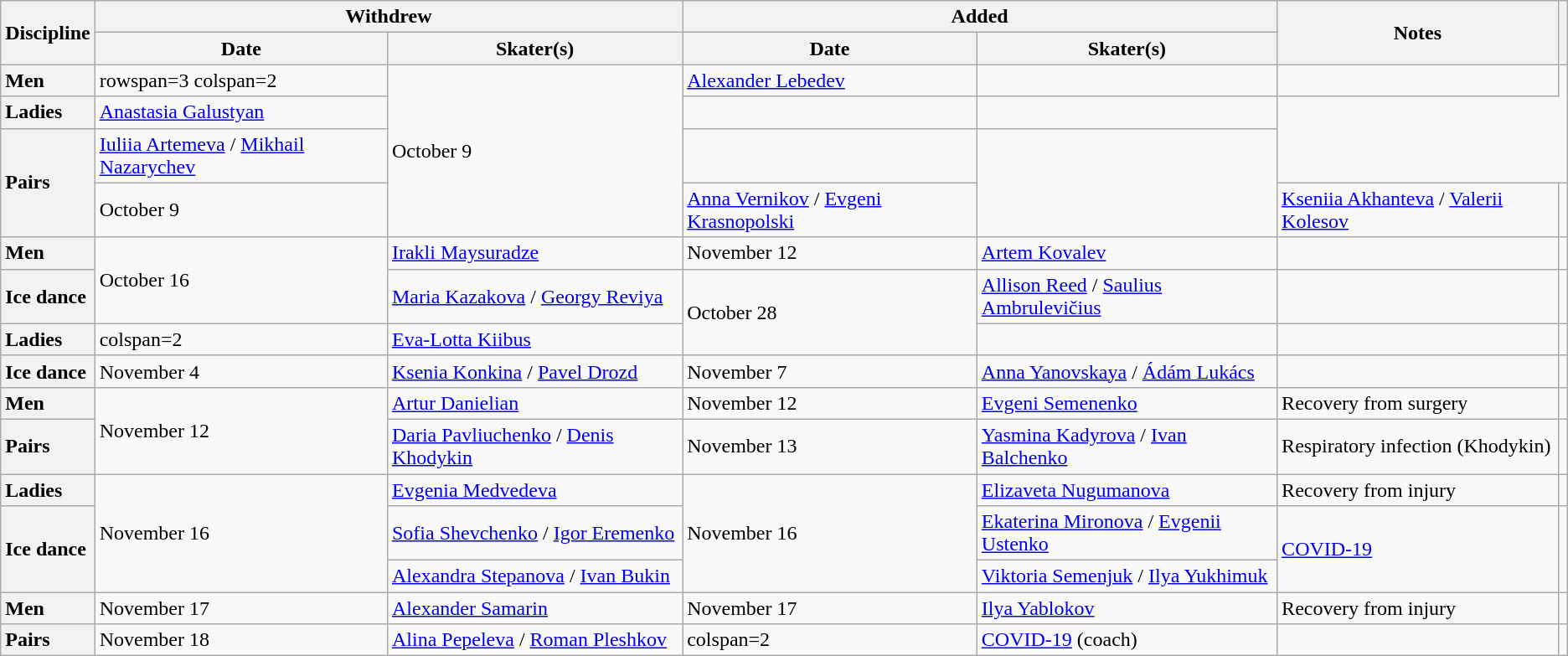<table class="wikitable unsortable">
<tr>
<th scope="col" rowspan=2>Discipline</th>
<th scope="col" colspan=2>Withdrew</th>
<th scope="col" colspan=2>Added</th>
<th scope="col" rowspan=2>Notes</th>
<th scope="col" rowspan=2></th>
</tr>
<tr>
<th>Date</th>
<th>Skater(s)</th>
<th>Date</th>
<th>Skater(s)</th>
</tr>
<tr>
<th scope="row" style="text-align:left">Men</th>
<td>rowspan=3 colspan=2 </td>
<td rowspan=4>October 9</td>
<td> <a href='#'>Alexander Lebedev</a></td>
<td></td>
<td></td>
</tr>
<tr>
<th scope="row" style="text-align:left">Ladies</th>
<td> <a href='#'>Anastasia Galustyan</a></td>
<td></td>
<td></td>
</tr>
<tr>
<th scope="row" style="text-align:left" rowspan=2>Pairs</th>
<td> <a href='#'>Iuliia Artemeva</a> / <a href='#'>Mikhail Nazarychev</a></td>
<td></td>
<td rowspan=2></td>
</tr>
<tr>
<td>October 9</td>
<td> <a href='#'>Anna Vernikov</a> / <a href='#'>Evgeni Krasnopolski</a></td>
<td> <a href='#'>Kseniia Akhanteva</a> / <a href='#'>Valerii Kolesov</a></td>
<td></td>
</tr>
<tr>
<th scope="row" style="text-align:left">Men</th>
<td rowspan=2>October 16</td>
<td> <a href='#'>Irakli Maysuradze</a></td>
<td>November 12</td>
<td> <a href='#'>Artem Kovalev</a></td>
<td></td>
<td></td>
</tr>
<tr>
<th scope="row" style="text-align:left">Ice dance</th>
<td> <a href='#'>Maria Kazakova</a> / <a href='#'>Georgy Reviya</a></td>
<td rowspan=2>October 28</td>
<td> <a href='#'>Allison Reed</a> / <a href='#'>Saulius Ambrulevičius</a></td>
<td></td>
<td></td>
</tr>
<tr>
<th scope="row" style="text-align:left">Ladies</th>
<td>colspan=2 </td>
<td> <a href='#'>Eva-Lotta Kiibus</a></td>
<td></td>
<td></td>
</tr>
<tr>
<th scope="row" style="text-align:left">Ice dance</th>
<td>November 4</td>
<td> <a href='#'>Ksenia Konkina</a> / <a href='#'>Pavel Drozd</a></td>
<td>November 7</td>
<td> <a href='#'>Anna Yanovskaya</a> / <a href='#'>Ádám Lukács</a></td>
<td></td>
<td></td>
</tr>
<tr>
<th scope="row" style="text-align:left">Men</th>
<td rowspan=2>November 12</td>
<td> <a href='#'>Artur Danielian</a></td>
<td>November 12</td>
<td> <a href='#'>Evgeni Semenenko</a></td>
<td>Recovery from surgery</td>
<td></td>
</tr>
<tr>
<th scope="row" style="text-align:left">Pairs</th>
<td> <a href='#'>Daria Pavliuchenko</a> / <a href='#'>Denis Khodykin</a></td>
<td>November 13</td>
<td> <a href='#'>Yasmina Kadyrova</a> / <a href='#'>Ivan Balchenko</a></td>
<td>Respiratory infection (Khodykin)</td>
<td></td>
</tr>
<tr>
<th scope="row" style="text-align:left">Ladies</th>
<td rowspan=3>November 16</td>
<td> <a href='#'>Evgenia Medvedeva</a></td>
<td rowspan=3>November 16</td>
<td> <a href='#'>Elizaveta Nugumanova</a></td>
<td>Recovery from injury</td>
<td></td>
</tr>
<tr>
<th scope="row" style="text-align:left" rowspan=2>Ice dance</th>
<td> <a href='#'>Sofia Shevchenko</a> / <a href='#'>Igor Eremenko</a></td>
<td> <a href='#'>Ekaterina Mironova</a> / <a href='#'>Evgenii Ustenko</a></td>
<td rowspan=2><a href='#'>COVID-19</a></td>
<td rowspan=2></td>
</tr>
<tr>
<td> <a href='#'>Alexandra Stepanova</a> / <a href='#'>Ivan Bukin</a></td>
<td> <a href='#'>Viktoria Semenjuk</a> / <a href='#'>Ilya Yukhimuk</a></td>
</tr>
<tr>
<th scope="row" style="text-align:left">Men</th>
<td>November 17</td>
<td> <a href='#'>Alexander Samarin</a></td>
<td>November 17</td>
<td> <a href='#'>Ilya Yablokov</a></td>
<td>Recovery from injury</td>
<td></td>
</tr>
<tr>
<th scope="row" style="text-align:left">Pairs</th>
<td>November 18</td>
<td> <a href='#'>Alina Pepeleva</a> / <a href='#'>Roman Pleshkov</a></td>
<td>colspan=2 </td>
<td><a href='#'>COVID-19</a> (coach)</td>
<td></td>
</tr>
</table>
